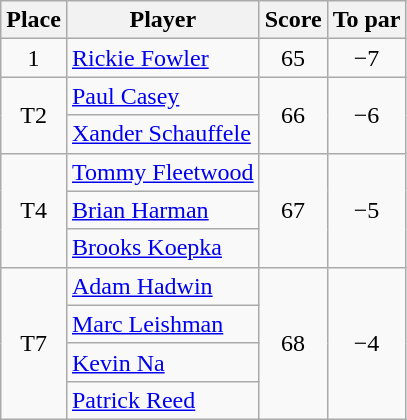<table class="wikitable">
<tr>
<th>Place</th>
<th>Player</th>
<th>Score</th>
<th>To par</th>
</tr>
<tr>
<td align=center>1</td>
<td> <a href='#'>Rickie Fowler</a></td>
<td align=center>65</td>
<td align=center>−7</td>
</tr>
<tr>
<td rowspan=2 align=center>T2</td>
<td> <a href='#'>Paul Casey</a></td>
<td rowspan=2 align=center>66</td>
<td rowspan=2 align=center>−6</td>
</tr>
<tr>
<td> <a href='#'>Xander Schauffele</a></td>
</tr>
<tr>
<td rowspan=3 align=center>T4</td>
<td> <a href='#'>Tommy Fleetwood</a></td>
<td rowspan=3 align=center>67</td>
<td rowspan=3 align=center>−5</td>
</tr>
<tr>
<td> <a href='#'>Brian Harman</a></td>
</tr>
<tr>
<td> <a href='#'>Brooks Koepka</a></td>
</tr>
<tr>
<td rowspan=4 align=center>T7</td>
<td> <a href='#'>Adam Hadwin</a></td>
<td rowspan=4 align=center>68</td>
<td rowspan=4 align=center>−4</td>
</tr>
<tr>
<td> <a href='#'>Marc Leishman</a></td>
</tr>
<tr>
<td> <a href='#'>Kevin Na</a></td>
</tr>
<tr>
<td> <a href='#'>Patrick Reed</a></td>
</tr>
</table>
